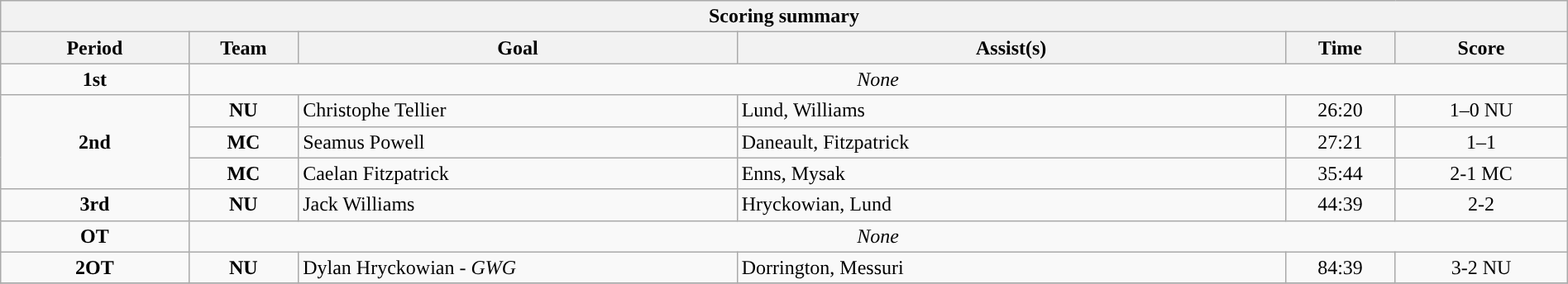<table style="width:100%;" class="wikitable">
<tr>
<th colspan=6>Scoring summary</th>
</tr>
<tr>
<th style="width:12%;">Period</th>
<th style="width:7%;">Team</th>
<th style="width:28%;">Goal</th>
<th style="width:35%;">Assist(s)</th>
<th style="width:7%;">Time</th>
<th style="width:11%;">Score</th>
</tr>
<tr>
<td style="text-align:center;" rowspan="1"><strong>1st</strong></td>
<td style="text-align:center;" colspan="5"><em>None</em></td>
</tr>
<tr>
<td style="text-align:center;" rowspan="3"><strong>2nd</strong></td>
<td align=center><strong>NU</strong></td>
<td>Christophe Tellier</td>
<td>Lund, Williams</td>
<td align=center>26:20</td>
<td align=center>1–0 NU</td>
</tr>
<tr>
<td align=center><strong>MC</strong></td>
<td>Seamus Powell</td>
<td>Daneault, Fitzpatrick</td>
<td align=center>27:21</td>
<td align=center>1–1</td>
</tr>
<tr>
<td align=center><strong>MC</strong></td>
<td>Caelan Fitzpatrick</td>
<td>Enns, Mysak</td>
<td align=center>35:44</td>
<td align=center>2-1 MC</td>
</tr>
<tr>
<td style="text-align:center;" rowspan="1"><strong>3rd</strong></td>
<td align=center><strong>NU</strong></td>
<td>Jack Williams</td>
<td>Hryckowian, Lund</td>
<td align=center>44:39</td>
<td align=center>2-2</td>
</tr>
<tr>
<td style="text-align:center;" rowspan="1"><strong>OT</strong></td>
<td style="text-align:center;" colspan="5"><em>None</em></td>
</tr>
<tr>
<td style="text-align:center;" rowspan="1"><strong>2OT</strong></td>
<td align=center><strong>NU</strong></td>
<td>Dylan Hryckowian - <em>GWG</em></td>
<td>Dorrington, Messuri</td>
<td align=center>84:39</td>
<td align=center>3-2 NU</td>
</tr>
<tr>
</tr>
</table>
